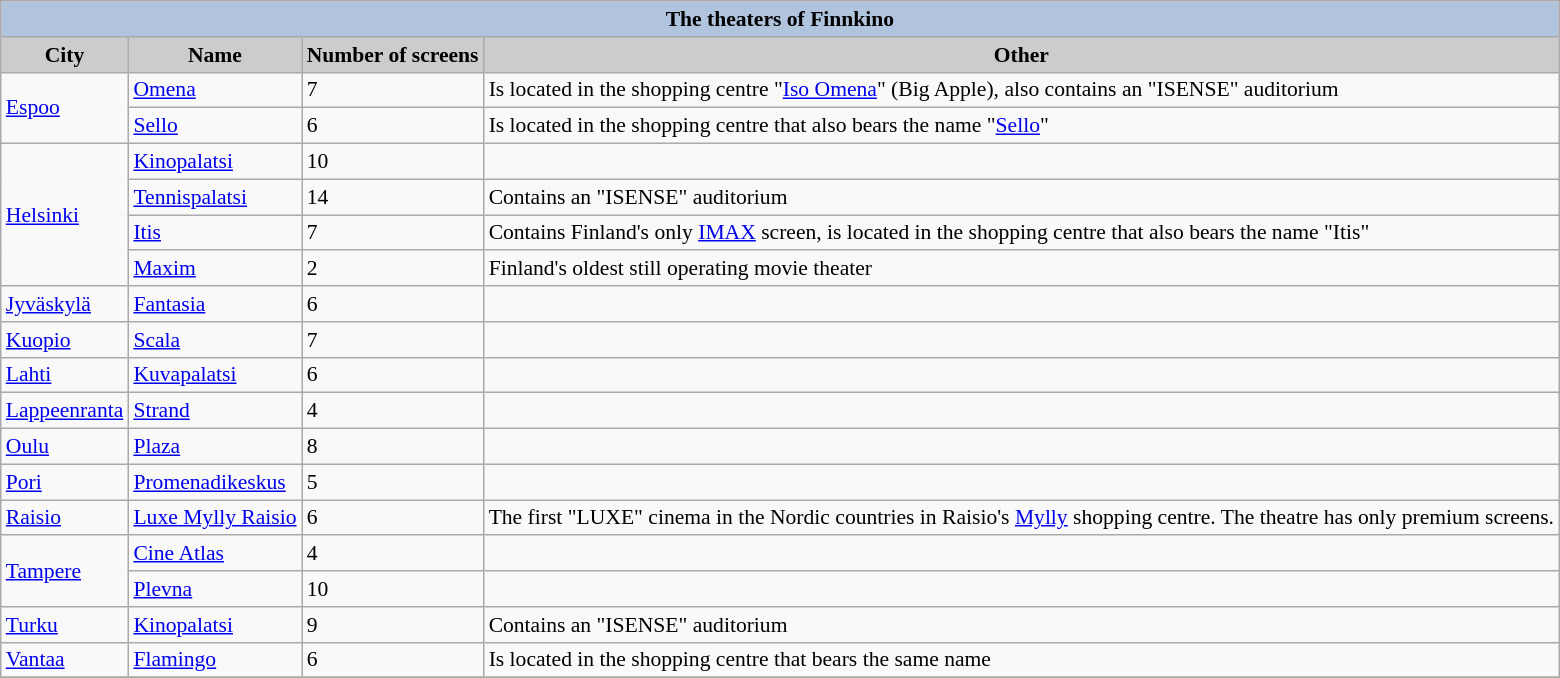<table class="wikitable" style="font-size:90%">
<tr style="text-align:center;">
<th colspan=4 style="background:#B0C4DE;">The theaters of Finnkino</th>
</tr>
<tr style="text-align:center;">
<th style="background:#ccc;">City</th>
<th style="background:#ccc;">Name</th>
<th style="background:#ccc;">Number of screens</th>
<th style="background:#ccc;">Other</th>
</tr>
<tr>
<td rowspan=2><a href='#'>Espoo</a></td>
<td><a href='#'>Omena</a></td>
<td>7</td>
<td>Is located in the shopping centre "<a href='#'>Iso Omena</a>" (Big Apple), also contains an "ISENSE" auditorium</td>
</tr>
<tr>
<td><a href='#'>Sello</a></td>
<td>6</td>
<td>Is located in the shopping centre that also bears the name "<a href='#'>Sello</a>"</td>
</tr>
<tr>
<td rowspan=4><a href='#'>Helsinki</a></td>
<td><a href='#'>Kinopalatsi</a></td>
<td>10</td>
<td></td>
</tr>
<tr>
<td><a href='#'>Tennispalatsi</a></td>
<td>14</td>
<td>Contains an "ISENSE" auditorium</td>
</tr>
<tr>
<td><a href='#'>Itis</a></td>
<td>7</td>
<td>Contains Finland's only <a href='#'>IMAX</a> screen, is located in the shopping centre that also bears the name "Itis"</td>
</tr>
<tr>
<td><a href='#'>Maxim</a></td>
<td>2</td>
<td>Finland's oldest still operating movie theater</td>
</tr>
<tr>
<td><a href='#'>Jyväskylä</a></td>
<td><a href='#'>Fantasia</a></td>
<td>6</td>
<td></td>
</tr>
<tr>
<td><a href='#'>Kuopio</a></td>
<td><a href='#'>Scala</a></td>
<td>7</td>
<td></td>
</tr>
<tr>
<td><a href='#'>Lahti</a></td>
<td><a href='#'>Kuvapalatsi</a></td>
<td>6</td>
<td></td>
</tr>
<tr>
<td><a href='#'>Lappeenranta</a></td>
<td><a href='#'>Strand</a></td>
<td>4</td>
<td></td>
</tr>
<tr>
<td><a href='#'>Oulu</a></td>
<td><a href='#'>Plaza</a></td>
<td>8</td>
<td></td>
</tr>
<tr>
<td><a href='#'>Pori</a></td>
<td><a href='#'>Promenadikeskus</a></td>
<td>5</td>
<td></td>
</tr>
<tr>
<td><a href='#'>Raisio</a></td>
<td><a href='#'>Luxe Mylly Raisio</a></td>
<td>6</td>
<td>The first "LUXE" cinema in the Nordic countries in Raisio's <a href='#'>Mylly</a> shopping centre. The theatre has only premium screens.</td>
</tr>
<tr>
<td rowspan=2><a href='#'>Tampere</a></td>
<td><a href='#'>Cine Atlas</a></td>
<td>4</td>
<td></td>
</tr>
<tr>
<td><a href='#'>Plevna</a></td>
<td>10</td>
<td></td>
</tr>
<tr>
<td><a href='#'>Turku</a></td>
<td><a href='#'>Kinopalatsi</a></td>
<td>9</td>
<td>Contains an "ISENSE" auditorium</td>
</tr>
<tr>
<td><a href='#'>Vantaa</a></td>
<td><a href='#'>Flamingo</a></td>
<td>6</td>
<td>Is located in the shopping centre that bears the same name</td>
</tr>
<tr>
</tr>
</table>
